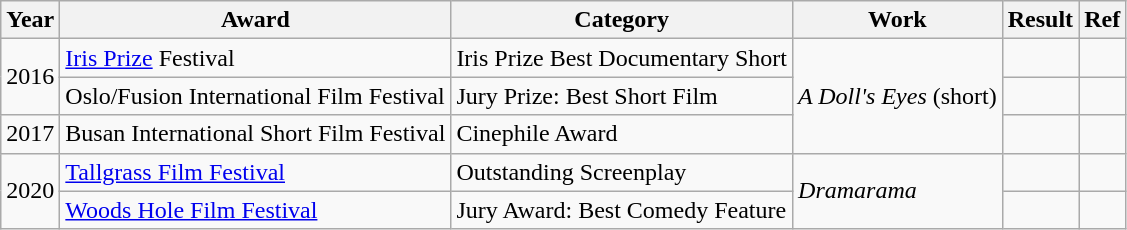<table class="wikitable">
<tr>
<th>Year</th>
<th>Award</th>
<th>Category</th>
<th>Work</th>
<th>Result</th>
<th>Ref</th>
</tr>
<tr>
<td rowspan="2">2016</td>
<td><a href='#'>Iris Prize</a> Festival</td>
<td>Iris Prize Best Documentary Short</td>
<td rowspan="3"><em>A Doll's Eyes</em> (short)</td>
<td></td>
<td></td>
</tr>
<tr>
<td>Oslo/Fusion International Film Festival</td>
<td>Jury Prize: Best Short Film</td>
<td></td>
<td></td>
</tr>
<tr>
<td>2017</td>
<td>Busan International Short Film Festival</td>
<td>Cinephile Award</td>
<td></td>
<td></td>
</tr>
<tr>
<td rowspan="2">2020</td>
<td><a href='#'>Tallgrass Film Festival</a></td>
<td>Outstanding Screenplay</td>
<td rowspan="2"><em>Dramarama</em></td>
<td></td>
<td></td>
</tr>
<tr>
<td><a href='#'>Woods Hole Film Festival</a></td>
<td>Jury Award: Best Comedy Feature</td>
<td></td>
<td></td>
</tr>
</table>
